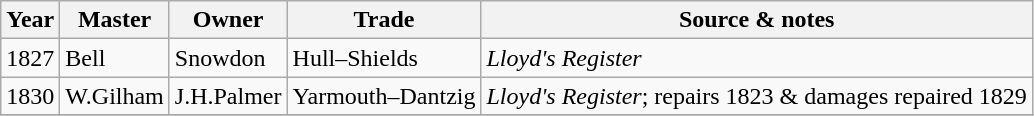<table class=" wikitable">
<tr>
<th>Year</th>
<th>Master</th>
<th>Owner</th>
<th>Trade</th>
<th>Source & notes</th>
</tr>
<tr>
<td>1827</td>
<td>Bell</td>
<td>Snowdon</td>
<td>Hull–Shields</td>
<td><em>Lloyd's Register</em></td>
</tr>
<tr>
<td>1830</td>
<td>W.Gilham</td>
<td>J.H.Palmer</td>
<td>Yarmouth–Dantzig</td>
<td><em>Lloyd's Register</em>; repairs 1823 & damages repaired 1829</td>
</tr>
<tr>
</tr>
</table>
